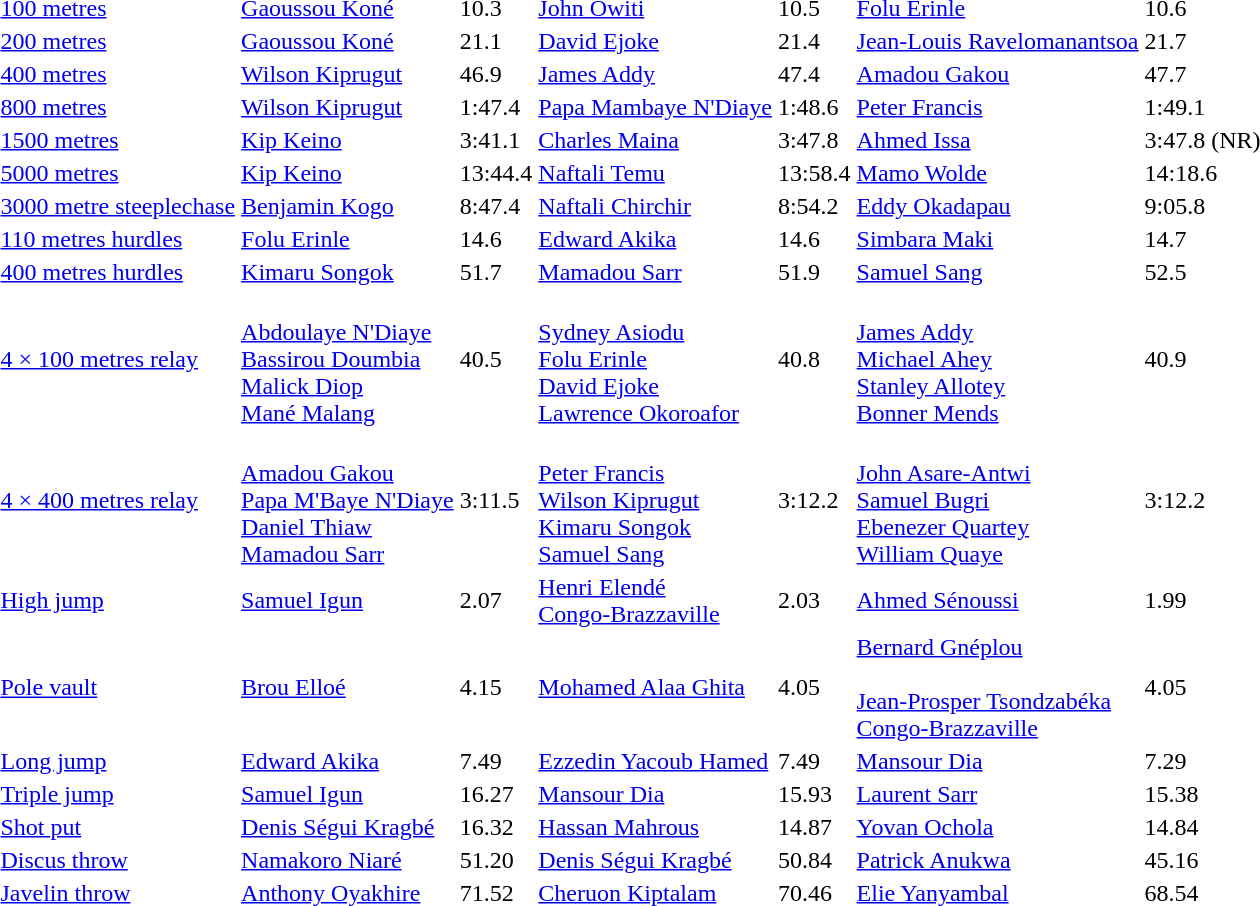<table>
<tr>
<td><a href='#'>100 metres</a></td>
<td><a href='#'>Gaoussou Koné</a><br> </td>
<td>10.3</td>
<td><a href='#'>John Owiti</a><br> </td>
<td>10.5</td>
<td><a href='#'>Folu Erinle</a><br> </td>
<td>10.6</td>
</tr>
<tr>
<td><a href='#'>200 metres</a></td>
<td><a href='#'>Gaoussou Koné</a><br> </td>
<td>21.1</td>
<td><a href='#'>David Ejoke</a><br> </td>
<td>21.4</td>
<td><a href='#'>Jean-Louis Ravelomanantsoa</a><br> </td>
<td>21.7</td>
</tr>
<tr>
<td><a href='#'>400 metres</a></td>
<td><a href='#'>Wilson Kiprugut</a><br> </td>
<td>46.9</td>
<td><a href='#'>James Addy</a><br> </td>
<td>47.4</td>
<td><a href='#'>Amadou Gakou</a><br> </td>
<td>47.7</td>
</tr>
<tr>
<td><a href='#'>800 metres</a></td>
<td><a href='#'>Wilson Kiprugut</a><br> </td>
<td>1:47.4</td>
<td><a href='#'>Papa Mambaye N'Diaye</a><br> </td>
<td>1:48.6</td>
<td><a href='#'>Peter Francis</a><br> </td>
<td>1:49.1</td>
</tr>
<tr>
<td><a href='#'>1500 metres</a></td>
<td><a href='#'>Kip Keino</a><br> </td>
<td>3:41.1</td>
<td><a href='#'>Charles Maina</a><br> </td>
<td>3:47.8</td>
<td><a href='#'>Ahmed Issa</a><br> </td>
<td>3:47.8 (NR)</td>
</tr>
<tr>
<td><a href='#'>5000 metres</a></td>
<td><a href='#'>Kip Keino</a><br> </td>
<td>13:44.4</td>
<td><a href='#'>Naftali Temu</a><br> </td>
<td>13:58.4</td>
<td><a href='#'>Mamo Wolde</a><br> </td>
<td>14:18.6</td>
</tr>
<tr>
<td><a href='#'>3000 metre steeplechase</a></td>
<td><a href='#'>Benjamin Kogo</a><br> </td>
<td>8:47.4</td>
<td><a href='#'>Naftali Chirchir</a><br> </td>
<td>8:54.2</td>
<td><a href='#'>Eddy Okadapau</a><br> </td>
<td>9:05.8</td>
</tr>
<tr>
<td><a href='#'>110 metres hurdles</a></td>
<td><a href='#'>Folu Erinle</a><br> </td>
<td>14.6</td>
<td><a href='#'>Edward Akika</a><br> </td>
<td>14.6</td>
<td><a href='#'>Simbara Maki</a><br> </td>
<td>14.7</td>
</tr>
<tr>
<td><a href='#'>400 metres hurdles</a></td>
<td><a href='#'>Kimaru Songok</a><br> </td>
<td>51.7</td>
<td><a href='#'>Mamadou Sarr</a><br> </td>
<td>51.9</td>
<td><a href='#'>Samuel Sang</a><br> </td>
<td>52.5</td>
</tr>
<tr>
<td><a href='#'>4 × 100 metres relay</a></td>
<td><br><a href='#'>Abdoulaye N'Diaye</a><br><a href='#'>Bassirou Doumbia</a><br><a href='#'>Malick Diop</a><br><a href='#'>Mané Malang</a></td>
<td>40.5</td>
<td><br><a href='#'>Sydney Asiodu</a><br><a href='#'>Folu Erinle</a><br><a href='#'>David Ejoke</a><br><a href='#'>Lawrence Okoroafor</a></td>
<td>40.8</td>
<td><br><a href='#'>James Addy</a><br><a href='#'>Michael Ahey</a><br><a href='#'>Stanley Allotey</a><br><a href='#'>Bonner Mends</a></td>
<td>40.9</td>
</tr>
<tr>
<td><a href='#'>4 × 400 metres relay</a></td>
<td><br><a href='#'>Amadou Gakou</a><br><a href='#'>Papa M'Baye N'Diaye</a><br><a href='#'>Daniel Thiaw</a><br><a href='#'>Mamadou Sarr</a></td>
<td>3:11.5</td>
<td><br><a href='#'>Peter Francis</a><br><a href='#'>Wilson Kiprugut</a><br><a href='#'>Kimaru Songok</a><br><a href='#'>Samuel Sang</a></td>
<td>3:12.2</td>
<td><br><a href='#'>John Asare-Antwi</a><br><a href='#'>Samuel Bugri</a><br><a href='#'>Ebenezer Quartey</a><br><a href='#'>William Quaye</a></td>
<td>3:12.2</td>
</tr>
<tr>
<td><a href='#'>High jump</a></td>
<td><a href='#'>Samuel Igun</a><br> </td>
<td>2.07</td>
<td><a href='#'>Henri Elendé</a><br> <a href='#'>Congo-Brazzaville</a></td>
<td>2.03</td>
<td><a href='#'>Ahmed Sénoussi</a><br> </td>
<td>1.99</td>
</tr>
<tr>
<td><a href='#'>Pole vault</a></td>
<td><a href='#'>Brou Elloé</a><br> </td>
<td>4.15</td>
<td><a href='#'>Mohamed Alaa Ghita</a><br> </td>
<td>4.05</td>
<td><a href='#'>Bernard Gnéplou</a><br> <br><a href='#'>Jean-Prosper Tsondzabéka</a><br> <a href='#'>Congo-Brazzaville</a></td>
<td>4.05</td>
</tr>
<tr>
<td><a href='#'>Long jump</a></td>
<td><a href='#'>Edward Akika</a><br> </td>
<td>7.49</td>
<td><a href='#'>Ezzedin Yacoub Hamed</a><br> </td>
<td>7.49</td>
<td><a href='#'>Mansour Dia</a><br> </td>
<td>7.29</td>
</tr>
<tr>
<td><a href='#'>Triple jump</a></td>
<td><a href='#'>Samuel Igun</a><br> </td>
<td>16.27</td>
<td><a href='#'>Mansour Dia</a><br> </td>
<td>15.93</td>
<td><a href='#'>Laurent Sarr</a><br> </td>
<td>15.38</td>
</tr>
<tr>
<td><a href='#'>Shot put</a></td>
<td><a href='#'>Denis Ségui Kragbé</a><br> </td>
<td>16.32</td>
<td><a href='#'>Hassan Mahrous</a><br> </td>
<td>14.87</td>
<td><a href='#'>Yovan Ochola</a><br> </td>
<td>14.84</td>
</tr>
<tr>
<td><a href='#'>Discus throw</a></td>
<td><a href='#'>Namakoro Niaré</a><br> </td>
<td>51.20</td>
<td><a href='#'>Denis Ségui Kragbé</a><br> </td>
<td>50.84</td>
<td><a href='#'>Patrick Anukwa</a><br> </td>
<td>45.16</td>
</tr>
<tr>
<td><a href='#'>Javelin throw</a></td>
<td><a href='#'>Anthony Oyakhire</a><br> </td>
<td>71.52</td>
<td><a href='#'>Cheruon Kiptalam</a><br> </td>
<td>70.46</td>
<td><a href='#'>Elie Yanyambal</a><br> </td>
<td>68.54</td>
</tr>
</table>
